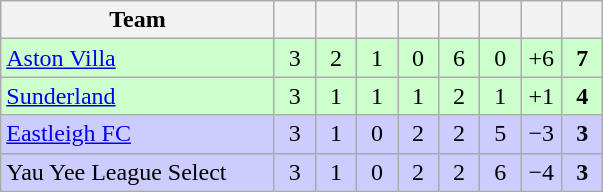<table class="wikitable" style="text-align:center;">
<tr>
<th width=175>Team</th>
<th width=20></th>
<th width=20></th>
<th width=20></th>
<th width=20></th>
<th width=20></th>
<th width=20></th>
<th width=20></th>
<th width=20></th>
</tr>
<tr bgcolor="#ccffcc">
<td align="left"><a href='#'>Aston Villa</a></td>
<td>3</td>
<td>2</td>
<td>1</td>
<td>0</td>
<td>6</td>
<td>0</td>
<td>+6</td>
<td><strong>7</strong></td>
</tr>
<tr bgcolor="#ccffcc">
<td align="left"><a href='#'>Sunderland</a></td>
<td>3</td>
<td>1</td>
<td>1</td>
<td>1</td>
<td>2</td>
<td>1</td>
<td>+1</td>
<td><strong>4</strong></td>
</tr>
<tr bgcolor="#ccccff">
<td align="left"><a href='#'>Eastleigh FC</a></td>
<td>3</td>
<td>1</td>
<td>0</td>
<td>2</td>
<td>2</td>
<td>5</td>
<td>−3</td>
<td><strong>3</strong></td>
</tr>
<tr bgcolor="#ccccff">
<td align="left">Yau Yee League Select</td>
<td>3</td>
<td>1</td>
<td>0</td>
<td>2</td>
<td>2</td>
<td>6</td>
<td>−4</td>
<td><strong>3</strong></td>
</tr>
</table>
